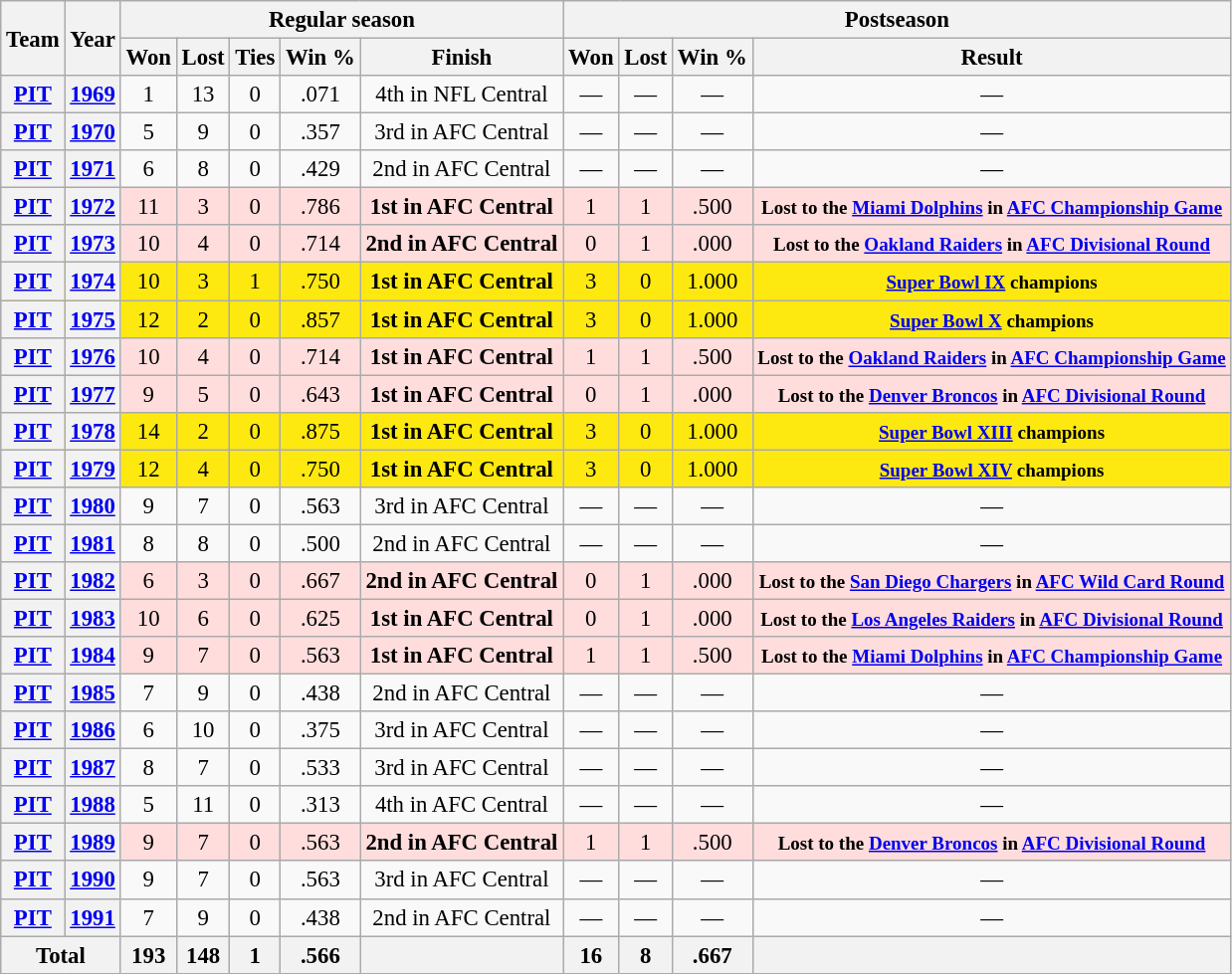<table class="wikitable" style="font-size: 95%; text-align:center;">
<tr>
<th rowspan="2">Team</th>
<th rowspan="2">Year</th>
<th colspan="5">Regular season</th>
<th colspan="4">Postseason</th>
</tr>
<tr>
<th>Won</th>
<th>Lost</th>
<th>Ties</th>
<th>Win %</th>
<th>Finish</th>
<th>Won</th>
<th>Lost</th>
<th>Win %</th>
<th>Result</th>
</tr>
<tr>
<th><a href='#'>PIT</a></th>
<th><a href='#'>1969</a></th>
<td>1</td>
<td>13</td>
<td>0</td>
<td>.071</td>
<td>4th in NFL Central</td>
<td>—</td>
<td>—</td>
<td>—</td>
<td>—</td>
</tr>
<tr>
<th><a href='#'>PIT</a></th>
<th><a href='#'>1970</a></th>
<td>5</td>
<td>9</td>
<td>0</td>
<td>.357</td>
<td>3rd in AFC Central</td>
<td>—</td>
<td>—</td>
<td>—</td>
<td>—</td>
</tr>
<tr>
<th><a href='#'>PIT</a></th>
<th><a href='#'>1971</a></th>
<td>6</td>
<td>8</td>
<td>0</td>
<td>.429</td>
<td>2nd in AFC Central</td>
<td>—</td>
<td>—</td>
<td>—</td>
<td>—</td>
</tr>
<tr ! style="background:#fdd;">
<th><a href='#'>PIT</a></th>
<th><a href='#'>1972</a></th>
<td>11</td>
<td>3</td>
<td>0</td>
<td>.786</td>
<td><strong>1st in AFC Central</strong></td>
<td>1</td>
<td>1</td>
<td>.500</td>
<td><small><strong>Lost to the <a href='#'>Miami Dolphins</a> in <a href='#'>AFC Championship Game</a></strong></small></td>
</tr>
<tr ! style="background:#fdd;">
<th><a href='#'>PIT</a></th>
<th><a href='#'>1973</a></th>
<td>10</td>
<td>4</td>
<td>0</td>
<td>.714</td>
<td><strong>2nd in AFC Central</strong></td>
<td>0</td>
<td>1</td>
<td>.000</td>
<td><small><strong>Lost to the <a href='#'>Oakland Raiders</a> in <a href='#'>AFC Divisional Round</a></strong></small></td>
</tr>
<tr ! style="background:#FDE910;">
<th><a href='#'>PIT</a></th>
<th><a href='#'>1974</a></th>
<td>10</td>
<td>3</td>
<td>1</td>
<td>.750</td>
<td><strong>1st in AFC Central</strong></td>
<td>3</td>
<td>0</td>
<td>1.000</td>
<td><small><strong><a href='#'>Super Bowl IX</a> champions</strong></small></td>
</tr>
<tr ! style="background:#FDE910;">
<th><a href='#'>PIT</a></th>
<th><a href='#'>1975</a></th>
<td>12</td>
<td>2</td>
<td>0</td>
<td>.857</td>
<td><strong>1st in AFC Central</strong></td>
<td>3</td>
<td>0</td>
<td>1.000</td>
<td><small><strong><a href='#'>Super Bowl X</a> champions</strong></small></td>
</tr>
<tr ! style="background:#fdd;">
<th><a href='#'>PIT</a></th>
<th><a href='#'>1976</a></th>
<td>10</td>
<td>4</td>
<td>0</td>
<td>.714</td>
<td><strong>1st in AFC Central</strong></td>
<td>1</td>
<td>1</td>
<td>.500</td>
<td><small><strong>Lost to the <a href='#'>Oakland Raiders</a> in <a href='#'>AFC Championship Game</a></strong></small></td>
</tr>
<tr ! style="background:#fdd;">
<th><a href='#'>PIT</a></th>
<th><a href='#'>1977</a></th>
<td>9</td>
<td>5</td>
<td>0</td>
<td>.643</td>
<td><strong>1st in AFC Central</strong></td>
<td>0</td>
<td>1</td>
<td>.000</td>
<td><small><strong>Lost to the <a href='#'>Denver Broncos</a> in <a href='#'>AFC Divisional Round</a></strong></small></td>
</tr>
<tr ! style="background:#FDE910;">
<th><a href='#'>PIT</a></th>
<th><a href='#'>1978</a></th>
<td>14</td>
<td>2</td>
<td>0</td>
<td>.875</td>
<td><strong>1st in AFC Central</strong></td>
<td>3</td>
<td>0</td>
<td>1.000</td>
<td><small><strong><a href='#'>Super Bowl XIII</a> champions</strong></small></td>
</tr>
<tr ! style="background:#FDE910;">
<th><a href='#'>PIT</a></th>
<th><a href='#'>1979</a></th>
<td>12</td>
<td>4</td>
<td>0</td>
<td>.750</td>
<td><strong>1st in AFC Central</strong></td>
<td>3</td>
<td>0</td>
<td>1.000</td>
<td><small><strong><a href='#'>Super Bowl XIV</a> champions</strong></small></td>
</tr>
<tr>
<th><a href='#'>PIT</a></th>
<th><a href='#'>1980</a></th>
<td>9</td>
<td>7</td>
<td>0</td>
<td>.563</td>
<td>3rd in AFC Central</td>
<td>—</td>
<td>—</td>
<td>—</td>
<td>—</td>
</tr>
<tr>
<th><a href='#'>PIT</a></th>
<th><a href='#'>1981</a></th>
<td>8</td>
<td>8</td>
<td>0</td>
<td>.500</td>
<td>2nd in AFC Central</td>
<td>—</td>
<td>—</td>
<td>—</td>
<td>—</td>
</tr>
<tr ! style="background:#fdd;">
<th><a href='#'>PIT</a></th>
<th><a href='#'>1982</a></th>
<td>6</td>
<td>3</td>
<td>0</td>
<td>.667</td>
<td><strong>2nd in AFC Central</strong></td>
<td>0</td>
<td>1</td>
<td>.000</td>
<td><small><strong>Lost to the <a href='#'>San Diego Chargers</a> in <a href='#'>AFC Wild Card Round</a></strong></small></td>
</tr>
<tr ! style="background:#fdd;">
<th><a href='#'>PIT</a></th>
<th><a href='#'>1983</a></th>
<td>10</td>
<td>6</td>
<td>0</td>
<td>.625</td>
<td><strong>1st in AFC Central</strong></td>
<td>0</td>
<td>1</td>
<td>.000</td>
<td><small><strong>Lost to the <a href='#'>Los Angeles Raiders</a> in <a href='#'>AFC Divisional Round</a></strong></small></td>
</tr>
<tr ! style="background:#fdd;">
<th><a href='#'>PIT</a></th>
<th><a href='#'>1984</a></th>
<td>9</td>
<td>7</td>
<td>0</td>
<td>.563</td>
<td><strong>1st in AFC Central</strong></td>
<td>1</td>
<td>1</td>
<td>.500</td>
<td><small><strong>Lost to the <a href='#'>Miami Dolphins</a> in <a href='#'>AFC Championship Game</a></strong></small></td>
</tr>
<tr>
<th><a href='#'>PIT</a></th>
<th><a href='#'>1985</a></th>
<td>7</td>
<td>9</td>
<td>0</td>
<td>.438</td>
<td>2nd in AFC Central</td>
<td>—</td>
<td>—</td>
<td>—</td>
<td>—</td>
</tr>
<tr>
<th><a href='#'>PIT</a></th>
<th><a href='#'>1986</a></th>
<td>6</td>
<td>10</td>
<td>0</td>
<td>.375</td>
<td>3rd in AFC Central</td>
<td>—</td>
<td>—</td>
<td>—</td>
<td>—</td>
</tr>
<tr>
<th><a href='#'>PIT</a></th>
<th><a href='#'>1987</a></th>
<td>8</td>
<td>7</td>
<td>0</td>
<td>.533</td>
<td>3rd in AFC Central</td>
<td>—</td>
<td>—</td>
<td>—</td>
<td>—</td>
</tr>
<tr>
<th><a href='#'>PIT</a></th>
<th><a href='#'>1988</a></th>
<td>5</td>
<td>11</td>
<td>0</td>
<td>.313</td>
<td>4th in AFC Central</td>
<td>—</td>
<td>—</td>
<td>—</td>
<td>—</td>
</tr>
<tr ! style="background:#fdd;">
<th><a href='#'>PIT</a></th>
<th><a href='#'>1989</a></th>
<td>9</td>
<td>7</td>
<td>0</td>
<td>.563</td>
<td><strong>2nd in AFC Central</strong></td>
<td>1</td>
<td>1</td>
<td>.500</td>
<td><small><strong>Lost to the <a href='#'>Denver Broncos</a> in <a href='#'>AFC Divisional Round</a></strong></small></td>
</tr>
<tr>
<th><a href='#'>PIT</a></th>
<th><a href='#'>1990</a></th>
<td>9</td>
<td>7</td>
<td>0</td>
<td>.563</td>
<td>3rd in AFC Central</td>
<td>—</td>
<td>—</td>
<td>—</td>
<td>—</td>
</tr>
<tr>
<th><a href='#'>PIT</a></th>
<th><a href='#'>1991</a></th>
<td>7</td>
<td>9</td>
<td>0</td>
<td>.438</td>
<td>2nd in AFC Central</td>
<td>—</td>
<td>—</td>
<td>—</td>
<td>—</td>
</tr>
<tr>
<th colspan="2">Total</th>
<th>193</th>
<th>148</th>
<th>1</th>
<th>.566</th>
<th></th>
<th>16</th>
<th>8</th>
<th>.667</th>
<th></th>
</tr>
</table>
